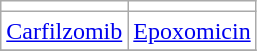<table align="center"  class="wikitable" style="background-color:white;">
<tr>
<td></td>
<td valign="top"></td>
</tr>
<tr>
<td><a href='#'>Carfilzomib</a></td>
<td><a href='#'>Epoxomicin</a></td>
</tr>
<tr>
</tr>
</table>
